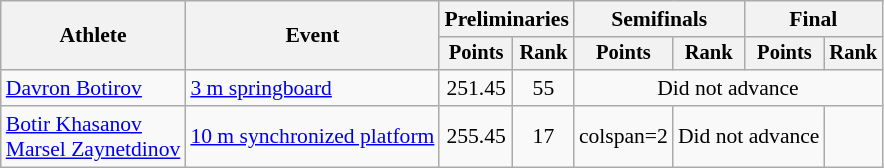<table class=wikitable style="font-size:90%;">
<tr>
<th rowspan="2">Athlete</th>
<th rowspan="2">Event</th>
<th colspan="2">Preliminaries</th>
<th colspan="2">Semifinals</th>
<th colspan="2">Final</th>
</tr>
<tr style="font-size:95%">
<th>Points</th>
<th>Rank</th>
<th>Points</th>
<th>Rank</th>
<th>Points</th>
<th>Rank</th>
</tr>
<tr align=center>
<td align=left><a href='#'>Davron Botirov</a></td>
<td align=left><a href='#'>3 m springboard</a></td>
<td>251.45</td>
<td>55</td>
<td colspan=4>Did not advance</td>
</tr>
<tr align=center>
<td align=left><a href='#'>Botir Khasanov</a><br><a href='#'>Marsel Zaynetdinov</a></td>
<td align=left><a href='#'>10 m synchronized platform</a></td>
<td>255.45</td>
<td>17</td>
<td>colspan=2 </td>
<td colspan=2>Did not advance</td>
</tr>
</table>
